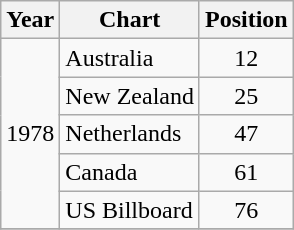<table class="wikitable">
<tr>
<th>Year</th>
<th>Chart</th>
<th>Position</th>
</tr>
<tr>
<td rowspan=5>1978</td>
<td>Australia</td>
<td align="center">12</td>
</tr>
<tr>
<td>New Zealand</td>
<td align="center">25</td>
</tr>
<tr>
<td>Netherlands</td>
<td align="center">47</td>
</tr>
<tr>
<td>Canada</td>
<td align="center">61</td>
</tr>
<tr>
<td>US Billboard</td>
<td align="center">76</td>
</tr>
<tr>
</tr>
</table>
